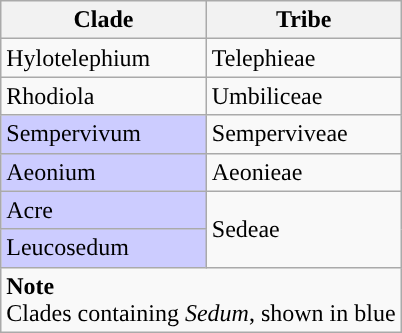<table class="wikitable">
<tr>
<th>Clade</th>
<th>Tribe</th>
</tr>
<tr>
<td>Hylotelephium</td>
<td>Telephieae</td>
</tr>
<tr>
<td>Rhodiola</td>
<td>Umbiliceae</td>
</tr>
<tr>
<td style="background: #ccf;">Sempervivum</td>
<td>Semperviveae</td>
</tr>
<tr>
<td style="background: #ccf;">Aeonium</td>
<td>Aeonieae</td>
</tr>
<tr>
<td style="background: #ccf;">Acre</td>
<td rowspan=2>Sedeae</td>
</tr>
<tr>
<td style="background: #ccf;">Leucosedum</td>
</tr>
<tr>
<td colspan=2><strong>Note</strong><br>Clades containing <em>Sedum</em>, shown in blue</td>
</tr>
</table>
